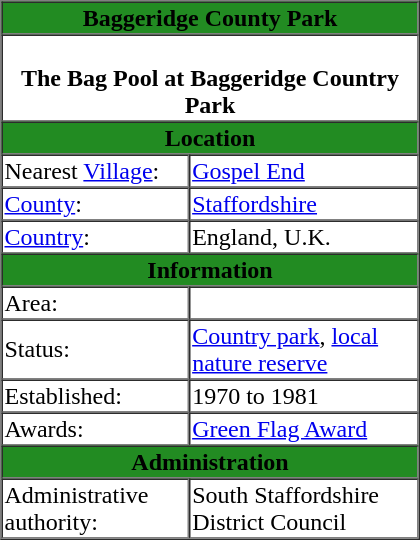<table border=1 cellpadding="1" cellspacing="0" align="right" width=280>
<tr>
<th colspan=2 align=center bgcolor="ForestGreen">Baggeridge County Park</th>
</tr>
<tr>
<td colspan=2 align=center> <br><strong>The Bag Pool at Baggeridge Country Park</strong></td>
</tr>
<tr>
<th colspan=2 bgcolor="ForestGreen">Location</th>
</tr>
<tr>
<td>Nearest <a href='#'>Village</a>:</td>
<td><a href='#'>Gospel End</a></td>
</tr>
<tr>
<td><a href='#'>County</a>:</td>
<td><a href='#'>Staffordshire</a></td>
</tr>
<tr>
<td><a href='#'>Country</a>:</td>
<td>England, U.K.</td>
</tr>
<tr>
<th colspan=2 bgcolor="ForestGreen">Information</th>
</tr>
<tr>
<td>Area:</td>
<td></td>
</tr>
<tr>
<td width="45%">Status:</td>
<td><a href='#'>Country park</a>, <a href='#'>local nature reserve</a></td>
</tr>
<tr>
<td>Established:</td>
<td>1970 to 1981</td>
</tr>
<tr>
<td>Awards:</td>
<td><a href='#'>Green Flag Award</a></td>
</tr>
<tr>
<th colspan=2 bgcolor="ForestGreen">Administration</th>
</tr>
<tr>
<td>Administrative authority:</td>
<td>South Staffordshire District Council</td>
</tr>
<tr>
</tr>
</table>
